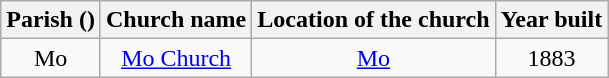<table class="wikitable" style="text-align:center">
<tr>
<th>Parish ()</th>
<th>Church name</th>
<th>Location of the church</th>
<th>Year built</th>
</tr>
<tr>
<td>Mo</td>
<td><a href='#'>Mo Church</a></td>
<td><a href='#'>Mo</a></td>
<td>1883</td>
</tr>
</table>
